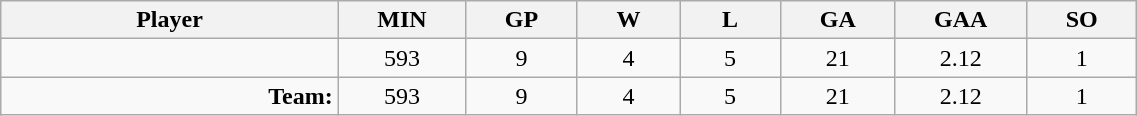<table class="wikitable sortable" width="60%">
<tr>
<th bgcolor="#DDDDFF" width="10%">Player</th>
<th width="3%" bgcolor="#DDDDFF" title="Minutes played">MIN</th>
<th width="3%" bgcolor="#DDDDFF" title="Games played in">GP</th>
<th width="3%" bgcolor="#DDDDFF" title="Wins">W</th>
<th width="3%" bgcolor="#DDDDFF"title="Losses">L</th>
<th width="3%" bgcolor="#DDDDFF" title="Goals against">GA</th>
<th width="3%" bgcolor="#DDDDFF" title="Goals against average">GAA</th>
<th width="3%" bgcolor="#DDDDFF" title="Shut-outs">SO</th>
</tr>
<tr align="center">
<td align="right"></td>
<td>593</td>
<td>9</td>
<td>4</td>
<td>5</td>
<td>21</td>
<td>2.12</td>
<td>1</td>
</tr>
<tr align="center">
<td align="right"><strong>Team:</strong></td>
<td>593</td>
<td>9</td>
<td>4</td>
<td>5</td>
<td>21</td>
<td>2.12</td>
<td>1</td>
</tr>
</table>
